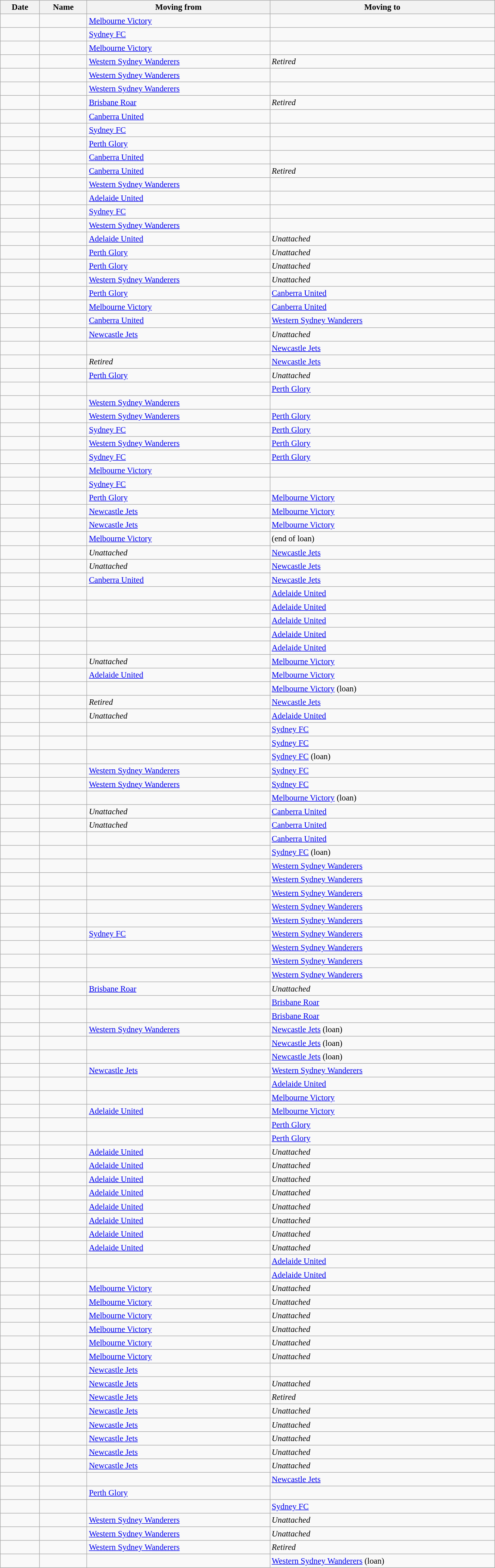<table class="wikitable sortable" style="width:72%; font-size:95%; ">
<tr>
<th>Date</th>
<th>Name</th>
<th>Moving from</th>
<th>Moving to</th>
</tr>
<tr>
<td></td>
<td></td>
<td><a href='#'>Melbourne Victory</a></td>
<td></td>
</tr>
<tr>
<td></td>
<td></td>
<td><a href='#'>Sydney FC</a></td>
<td></td>
</tr>
<tr>
<td></td>
<td></td>
<td><a href='#'>Melbourne Victory</a></td>
<td></td>
</tr>
<tr>
<td></td>
<td></td>
<td><a href='#'>Western Sydney Wanderers</a></td>
<td><em>Retired</em></td>
</tr>
<tr>
<td></td>
<td></td>
<td><a href='#'>Western Sydney Wanderers</a></td>
<td></td>
</tr>
<tr>
<td></td>
<td></td>
<td><a href='#'>Western Sydney Wanderers</a></td>
<td></td>
</tr>
<tr>
<td></td>
<td></td>
<td><a href='#'>Brisbane Roar</a></td>
<td><em>Retired</em></td>
</tr>
<tr>
<td></td>
<td></td>
<td><a href='#'>Canberra United</a></td>
<td></td>
</tr>
<tr>
<td></td>
<td></td>
<td><a href='#'>Sydney FC</a></td>
<td></td>
</tr>
<tr>
<td></td>
<td></td>
<td><a href='#'>Perth Glory</a></td>
<td></td>
</tr>
<tr>
<td></td>
<td></td>
<td><a href='#'>Canberra United</a></td>
<td></td>
</tr>
<tr>
<td></td>
<td></td>
<td><a href='#'>Canberra United</a></td>
<td><em>Retired</em></td>
</tr>
<tr>
<td></td>
<td></td>
<td><a href='#'>Western Sydney Wanderers</a></td>
<td></td>
</tr>
<tr>
<td></td>
<td></td>
<td><a href='#'>Adelaide United</a></td>
<td></td>
</tr>
<tr>
<td></td>
<td></td>
<td><a href='#'>Sydney FC</a></td>
<td></td>
</tr>
<tr>
<td></td>
<td></td>
<td><a href='#'>Western Sydney Wanderers</a></td>
<td></td>
</tr>
<tr>
<td></td>
<td></td>
<td><a href='#'>Adelaide United</a></td>
<td><em>Unattached</em></td>
</tr>
<tr>
<td></td>
<td></td>
<td><a href='#'>Perth Glory</a></td>
<td><em>Unattached</em></td>
</tr>
<tr>
<td></td>
<td></td>
<td><a href='#'>Perth Glory</a></td>
<td><em>Unattached</em></td>
</tr>
<tr>
<td></td>
<td></td>
<td><a href='#'>Western Sydney Wanderers</a></td>
<td><em>Unattached</em></td>
</tr>
<tr>
<td></td>
<td></td>
<td><a href='#'>Perth Glory</a></td>
<td><a href='#'>Canberra United</a></td>
</tr>
<tr>
<td></td>
<td></td>
<td><a href='#'>Melbourne Victory</a></td>
<td><a href='#'>Canberra United</a></td>
</tr>
<tr>
<td></td>
<td></td>
<td><a href='#'>Canberra United</a></td>
<td><a href='#'>Western Sydney Wanderers</a></td>
</tr>
<tr>
<td></td>
<td></td>
<td><a href='#'>Newcastle Jets</a></td>
<td><em>Unattached</em></td>
</tr>
<tr>
<td></td>
<td></td>
<td></td>
<td><a href='#'>Newcastle Jets</a></td>
</tr>
<tr>
<td></td>
<td></td>
<td><em>Retired</em></td>
<td><a href='#'>Newcastle Jets</a></td>
</tr>
<tr>
<td></td>
<td></td>
<td><a href='#'>Perth Glory</a></td>
<td><em>Unattached</em></td>
</tr>
<tr>
<td></td>
<td></td>
<td></td>
<td><a href='#'>Perth Glory</a></td>
</tr>
<tr>
<td></td>
<td></td>
<td><a href='#'>Western Sydney Wanderers</a></td>
<td></td>
</tr>
<tr>
<td></td>
<td></td>
<td><a href='#'>Western Sydney Wanderers</a></td>
<td><a href='#'>Perth Glory</a></td>
</tr>
<tr>
<td></td>
<td></td>
<td><a href='#'>Sydney FC</a></td>
<td><a href='#'>Perth Glory</a></td>
</tr>
<tr>
<td></td>
<td></td>
<td><a href='#'>Western Sydney Wanderers</a></td>
<td><a href='#'>Perth Glory</a></td>
</tr>
<tr>
<td></td>
<td></td>
<td><a href='#'>Sydney FC</a></td>
<td><a href='#'>Perth Glory</a></td>
</tr>
<tr>
<td></td>
<td></td>
<td><a href='#'>Melbourne Victory</a></td>
<td></td>
</tr>
<tr>
<td></td>
<td></td>
<td><a href='#'>Sydney FC</a></td>
<td></td>
</tr>
<tr>
<td></td>
<td></td>
<td><a href='#'>Perth Glory</a></td>
<td><a href='#'>Melbourne Victory</a></td>
</tr>
<tr>
<td></td>
<td></td>
<td><a href='#'>Newcastle Jets</a></td>
<td><a href='#'>Melbourne Victory</a></td>
</tr>
<tr>
<td></td>
<td></td>
<td><a href='#'>Newcastle Jets</a></td>
<td><a href='#'>Melbourne Victory</a></td>
</tr>
<tr>
<td></td>
<td></td>
<td><a href='#'>Melbourne Victory</a></td>
<td> (end of loan)</td>
</tr>
<tr>
<td></td>
<td></td>
<td><em>Unattached</em></td>
<td><a href='#'>Newcastle Jets</a></td>
</tr>
<tr>
<td></td>
<td></td>
<td><em>Unattached</em></td>
<td><a href='#'>Newcastle Jets</a></td>
</tr>
<tr>
<td></td>
<td></td>
<td><a href='#'>Canberra United</a></td>
<td><a href='#'>Newcastle Jets</a></td>
</tr>
<tr>
<td></td>
<td></td>
<td></td>
<td><a href='#'>Adelaide United</a></td>
</tr>
<tr>
<td></td>
<td></td>
<td></td>
<td><a href='#'>Adelaide United</a></td>
</tr>
<tr>
<td></td>
<td></td>
<td></td>
<td><a href='#'>Adelaide United</a></td>
</tr>
<tr>
<td></td>
<td></td>
<td></td>
<td><a href='#'>Adelaide United</a></td>
</tr>
<tr>
<td></td>
<td></td>
<td></td>
<td><a href='#'>Adelaide United</a></td>
</tr>
<tr>
<td></td>
<td></td>
<td><em>Unattached</em></td>
<td><a href='#'>Melbourne Victory</a></td>
</tr>
<tr>
<td></td>
<td></td>
<td><a href='#'>Adelaide United</a></td>
<td><a href='#'>Melbourne Victory</a></td>
</tr>
<tr>
<td></td>
<td></td>
<td></td>
<td><a href='#'>Melbourne Victory</a> (loan)</td>
</tr>
<tr>
<td></td>
<td></td>
<td><em>Retired</em></td>
<td><a href='#'>Newcastle Jets</a></td>
</tr>
<tr>
<td></td>
<td></td>
<td><em>Unattached</em></td>
<td><a href='#'>Adelaide United</a></td>
</tr>
<tr>
<td></td>
<td></td>
<td></td>
<td><a href='#'>Sydney FC</a></td>
</tr>
<tr>
<td></td>
<td></td>
<td></td>
<td><a href='#'>Sydney FC</a></td>
</tr>
<tr>
<td></td>
<td></td>
<td></td>
<td><a href='#'>Sydney FC</a> (loan)</td>
</tr>
<tr>
<td></td>
<td></td>
<td><a href='#'>Western Sydney Wanderers</a></td>
<td><a href='#'>Sydney FC</a></td>
</tr>
<tr>
<td></td>
<td></td>
<td><a href='#'>Western Sydney Wanderers</a></td>
<td><a href='#'>Sydney FC</a></td>
</tr>
<tr>
<td></td>
<td></td>
<td></td>
<td><a href='#'>Melbourne Victory</a> (loan)</td>
</tr>
<tr>
<td></td>
<td></td>
<td><em>Unattached</em></td>
<td><a href='#'>Canberra United</a></td>
</tr>
<tr>
<td></td>
<td></td>
<td><em>Unattached</em></td>
<td><a href='#'>Canberra United</a></td>
</tr>
<tr>
<td></td>
<td></td>
<td></td>
<td><a href='#'>Canberra United</a></td>
</tr>
<tr>
<td></td>
<td></td>
<td></td>
<td><a href='#'>Sydney FC</a> (loan)</td>
</tr>
<tr>
<td></td>
<td></td>
<td></td>
<td><a href='#'>Western Sydney Wanderers</a></td>
</tr>
<tr>
<td></td>
<td></td>
<td></td>
<td><a href='#'>Western Sydney Wanderers</a></td>
</tr>
<tr>
<td></td>
<td></td>
<td></td>
<td><a href='#'>Western Sydney Wanderers</a></td>
</tr>
<tr>
<td></td>
<td></td>
<td></td>
<td><a href='#'>Western Sydney Wanderers</a></td>
</tr>
<tr>
<td></td>
<td></td>
<td></td>
<td><a href='#'>Western Sydney Wanderers</a></td>
</tr>
<tr>
<td></td>
<td></td>
<td><a href='#'>Sydney FC</a></td>
<td><a href='#'>Western Sydney Wanderers</a></td>
</tr>
<tr>
<td></td>
<td></td>
<td></td>
<td><a href='#'>Western Sydney Wanderers</a></td>
</tr>
<tr>
<td></td>
<td></td>
<td></td>
<td><a href='#'>Western Sydney Wanderers</a></td>
</tr>
<tr>
<td></td>
<td></td>
<td></td>
<td><a href='#'>Western Sydney Wanderers</a></td>
</tr>
<tr>
<td></td>
<td></td>
<td><a href='#'>Brisbane Roar</a></td>
<td><em>Unattached</em></td>
</tr>
<tr>
<td></td>
<td></td>
<td></td>
<td><a href='#'>Brisbane Roar</a></td>
</tr>
<tr>
<td></td>
<td></td>
<td></td>
<td><a href='#'>Brisbane Roar</a></td>
</tr>
<tr>
<td></td>
<td></td>
<td><a href='#'>Western Sydney Wanderers</a></td>
<td><a href='#'>Newcastle Jets</a> (loan)</td>
</tr>
<tr>
<td></td>
<td></td>
<td></td>
<td><a href='#'>Newcastle Jets</a> (loan)</td>
</tr>
<tr>
<td></td>
<td></td>
<td></td>
<td><a href='#'>Newcastle Jets</a> (loan)</td>
</tr>
<tr>
<td></td>
<td></td>
<td><a href='#'>Newcastle Jets</a></td>
<td><a href='#'>Western Sydney Wanderers</a></td>
</tr>
<tr>
<td></td>
<td></td>
<td></td>
<td><a href='#'>Adelaide United</a></td>
</tr>
<tr>
<td></td>
<td></td>
<td></td>
<td><a href='#'>Melbourne Victory</a></td>
</tr>
<tr>
<td></td>
<td></td>
<td><a href='#'>Adelaide United</a></td>
<td><a href='#'>Melbourne Victory</a></td>
</tr>
<tr>
<td></td>
<td></td>
<td></td>
<td><a href='#'>Perth Glory</a></td>
</tr>
<tr>
<td></td>
<td></td>
<td></td>
<td><a href='#'>Perth Glory</a></td>
</tr>
<tr>
<td></td>
<td></td>
<td><a href='#'>Adelaide United</a></td>
<td><em>Unattached</em></td>
</tr>
<tr>
<td></td>
<td></td>
<td><a href='#'>Adelaide United</a></td>
<td><em>Unattached</em></td>
</tr>
<tr>
<td></td>
<td></td>
<td><a href='#'>Adelaide United</a></td>
<td><em>Unattached</em></td>
</tr>
<tr>
<td></td>
<td></td>
<td><a href='#'>Adelaide United</a></td>
<td><em>Unattached</em></td>
</tr>
<tr>
<td></td>
<td></td>
<td><a href='#'>Adelaide United</a></td>
<td><em>Unattached</em></td>
</tr>
<tr>
<td></td>
<td></td>
<td><a href='#'>Adelaide United</a></td>
<td><em>Unattached</em></td>
</tr>
<tr>
<td></td>
<td></td>
<td><a href='#'>Adelaide United</a></td>
<td><em>Unattached</em></td>
</tr>
<tr>
<td></td>
<td></td>
<td><a href='#'>Adelaide United</a></td>
<td><em>Unattached</em></td>
</tr>
<tr>
<td></td>
<td></td>
<td></td>
<td><a href='#'>Adelaide United</a></td>
</tr>
<tr>
<td></td>
<td></td>
<td></td>
<td><a href='#'>Adelaide United</a></td>
</tr>
<tr>
<td></td>
<td></td>
<td><a href='#'>Melbourne Victory</a></td>
<td><em>Unattached</em></td>
</tr>
<tr>
<td></td>
<td></td>
<td><a href='#'>Melbourne Victory</a></td>
<td><em>Unattached</em></td>
</tr>
<tr>
<td></td>
<td></td>
<td><a href='#'>Melbourne Victory</a></td>
<td><em>Unattached</em></td>
</tr>
<tr>
<td></td>
<td></td>
<td><a href='#'>Melbourne Victory</a></td>
<td><em>Unattached</em></td>
</tr>
<tr>
<td></td>
<td></td>
<td><a href='#'>Melbourne Victory</a></td>
<td><em>Unattached</em></td>
</tr>
<tr>
<td></td>
<td></td>
<td><a href='#'>Melbourne Victory</a></td>
<td><em>Unattached</em></td>
</tr>
<tr>
<td></td>
<td></td>
<td><a href='#'>Newcastle Jets</a></td>
<td></td>
</tr>
<tr>
<td></td>
<td></td>
<td><a href='#'>Newcastle Jets</a></td>
<td><em>Unattached</em></td>
</tr>
<tr>
<td></td>
<td></td>
<td><a href='#'>Newcastle Jets</a></td>
<td><em>Retired</em></td>
</tr>
<tr>
<td></td>
<td></td>
<td><a href='#'>Newcastle Jets</a></td>
<td><em>Unattached</em></td>
</tr>
<tr>
<td></td>
<td></td>
<td><a href='#'>Newcastle Jets</a></td>
<td><em>Unattached</em></td>
</tr>
<tr>
<td></td>
<td></td>
<td><a href='#'>Newcastle Jets</a></td>
<td><em>Unattached</em></td>
</tr>
<tr>
<td></td>
<td></td>
<td><a href='#'>Newcastle Jets</a></td>
<td><em>Unattached</em></td>
</tr>
<tr>
<td></td>
<td></td>
<td><a href='#'>Newcastle Jets</a></td>
<td><em>Unattached</em></td>
</tr>
<tr>
<td></td>
<td></td>
<td></td>
<td><a href='#'>Newcastle Jets</a></td>
</tr>
<tr>
<td></td>
<td></td>
<td><a href='#'>Perth Glory</a></td>
<td></td>
</tr>
<tr>
<td></td>
<td></td>
<td></td>
<td><a href='#'>Sydney FC</a></td>
</tr>
<tr>
<td></td>
<td></td>
<td><a href='#'>Western Sydney Wanderers</a></td>
<td><em>Unattached</em></td>
</tr>
<tr>
<td></td>
<td></td>
<td><a href='#'>Western Sydney Wanderers</a></td>
<td><em>Unattached</em></td>
</tr>
<tr>
<td></td>
<td></td>
<td><a href='#'>Western Sydney Wanderers</a></td>
<td><em>Retired</em></td>
</tr>
<tr>
<td></td>
<td></td>
<td></td>
<td><a href='#'>Western Sydney Wanderers</a> (loan)</td>
</tr>
</table>
